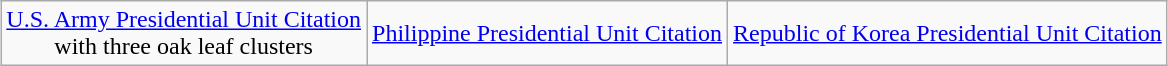<table class="wikitable" style="margin-left: auto; margin-right: auto; text-align: center; margin-bottom: -1px;">
<tr>
<td><a href='#'>U.S. Army Presidential Unit Citation</a><br>with three oak leaf clusters</td>
<td><a href='#'>Philippine Presidential Unit Citation</a></td>
<td><a href='#'>Republic of Korea Presidential Unit Citation</a></td>
</tr>
</table>
